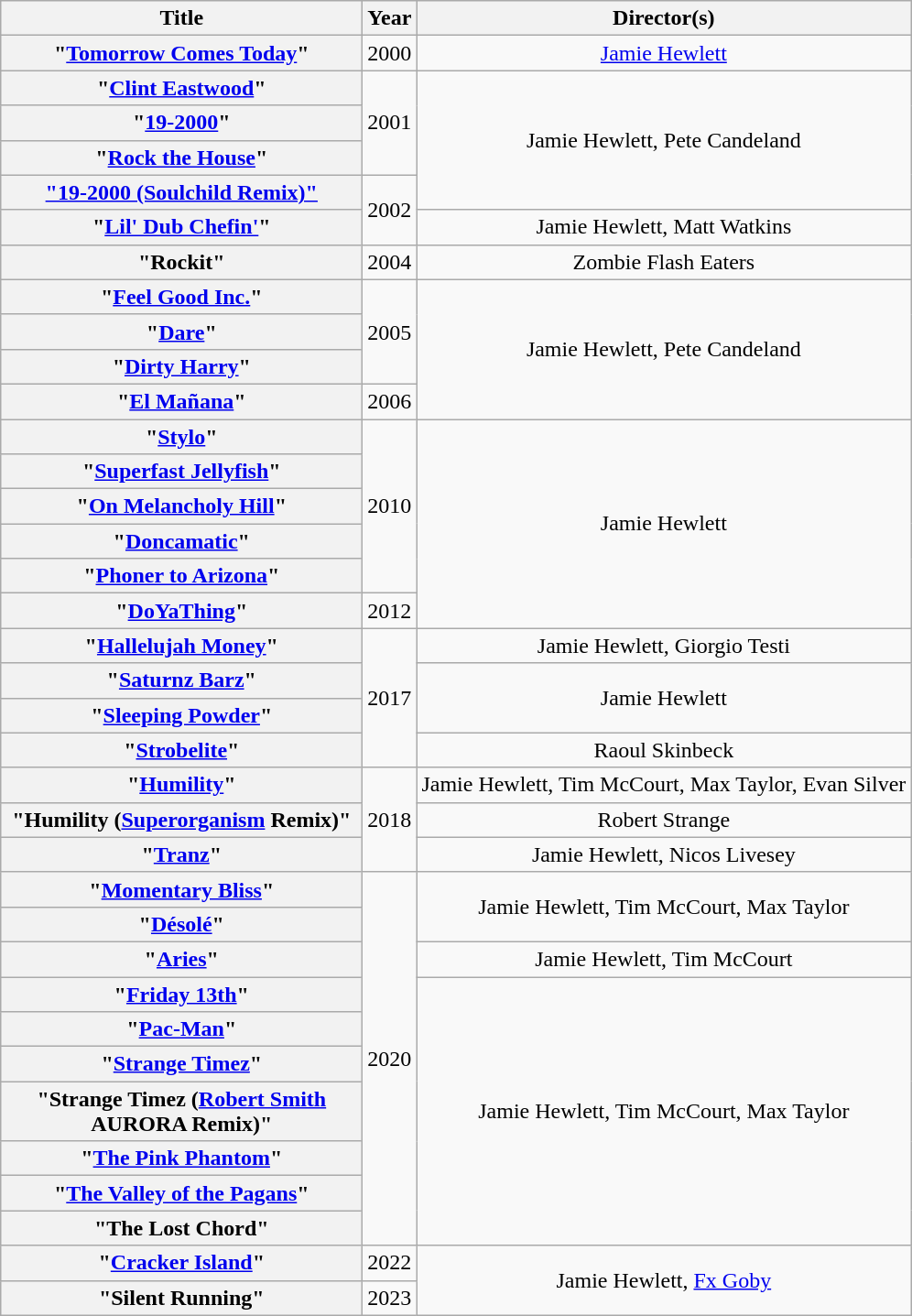<table class="wikitable plainrowheaders" style="text-align:center;">
<tr>
<th scope="col" style="width:16em;">Title</th>
<th scope="col">Year</th>
<th scope="col">Director(s)</th>
</tr>
<tr>
<th scope="row">"<a href='#'>Tomorrow Comes Today</a>"</th>
<td>2000</td>
<td><a href='#'>Jamie Hewlett</a></td>
</tr>
<tr>
<th scope="row">"<a href='#'>Clint Eastwood</a>"</th>
<td rowspan="3">2001</td>
<td rowspan="4">Jamie Hewlett, Pete Candeland</td>
</tr>
<tr>
<th scope="row">"<a href='#'>19-2000</a>"</th>
</tr>
<tr>
<th scope="row">"<a href='#'>Rock the House</a>"</th>
</tr>
<tr>
<th scope="row"><a href='#'>"19-2000 (Soulchild Remix)"</a></th>
<td rowspan="2">2002</td>
</tr>
<tr>
<th scope="row">"<a href='#'>Lil' Dub Chefin'</a>"</th>
<td>Jamie Hewlett, Matt Watkins</td>
</tr>
<tr>
<th scope="row">"Rockit"</th>
<td>2004</td>
<td>Zombie Flash  Eaters</td>
</tr>
<tr>
<th scope="row">"<a href='#'>Feel Good Inc.</a>"</th>
<td rowspan="3">2005</td>
<td rowspan="4">Jamie Hewlett, Pete Candeland</td>
</tr>
<tr>
<th scope="row">"<a href='#'>Dare</a>"</th>
</tr>
<tr>
<th scope="row">"<a href='#'>Dirty Harry</a>"</th>
</tr>
<tr>
<th scope="row">"<a href='#'>El Mañana</a>"</th>
<td>2006</td>
</tr>
<tr>
<th scope="row">"<a href='#'>Stylo</a>"</th>
<td rowspan="5">2010</td>
<td rowspan="6">Jamie Hewlett</td>
</tr>
<tr>
<th scope="row">"<a href='#'>Superfast Jellyfish</a>"</th>
</tr>
<tr>
<th scope="row">"<a href='#'>On Melancholy Hill</a>"</th>
</tr>
<tr>
<th scope="row">"<a href='#'>Doncamatic</a>"</th>
</tr>
<tr>
<th scope="row">"<a href='#'>Phoner to Arizona</a>"</th>
</tr>
<tr>
<th scope="row">"<a href='#'>DoYaThing</a>"</th>
<td>2012</td>
</tr>
<tr>
<th scope="row">"<a href='#'>Hallelujah Money</a>"</th>
<td rowspan="4">2017</td>
<td>Jamie Hewlett, Giorgio Testi</td>
</tr>
<tr>
<th scope="row">"<a href='#'>Saturnz Barz</a>"</th>
<td rowspan="2">Jamie Hewlett</td>
</tr>
<tr>
<th scope="row">"<a href='#'>Sleeping Powder</a>"</th>
</tr>
<tr>
<th scope="row">"<a href='#'>Strobelite</a>"</th>
<td>Raoul Skinbeck</td>
</tr>
<tr>
<th scope="row">"<a href='#'>Humility</a>"</th>
<td rowspan="3">2018</td>
<td>Jamie Hewlett, Tim McCourt, Max Taylor, Evan Silver</td>
</tr>
<tr>
<th scope="row">"Humility (<a href='#'>Superorganism</a> Remix)"</th>
<td>Robert Strange</td>
</tr>
<tr>
<th scope="row">"<a href='#'>Tranz</a>"</th>
<td rowspan="1">Jamie Hewlett, Nicos Livesey</td>
</tr>
<tr>
<th scope="row">"<a href='#'>Momentary Bliss</a>"</th>
<td rowspan="10">2020</td>
<td rowspan="2">Jamie Hewlett, Tim McCourt, Max Taylor</td>
</tr>
<tr>
<th scope="row">"<a href='#'>Désolé</a>"</th>
</tr>
<tr>
<th scope="row">"<a href='#'>Aries</a>"</th>
<td>Jamie Hewlett, Tim McCourt</td>
</tr>
<tr>
<th scope="row">"<a href='#'>Friday 13th</a>"</th>
<td rowspan="7">Jamie Hewlett, Tim McCourt, Max Taylor</td>
</tr>
<tr>
<th scope="row">"<a href='#'>Pac-Man</a>"</th>
</tr>
<tr>
<th scope="row">"<a href='#'>Strange Timez</a>"</th>
</tr>
<tr>
<th scope="row">"Strange Timez (<a href='#'>Robert Smith</a> AURORA Remix)"</th>
</tr>
<tr>
<th scope="row">"<a href='#'>The Pink Phantom</a>"</th>
</tr>
<tr>
<th scope="row">"<a href='#'>The Valley of the Pagans</a>"</th>
</tr>
<tr>
<th scope="row">"The Lost Chord"</th>
</tr>
<tr>
<th scope="row">"<a href='#'>Cracker Island</a>"</th>
<td>2022</td>
<td rowspan="2">Jamie Hewlett, <a href='#'>Fx Goby</a></td>
</tr>
<tr>
<th scope="row">"Silent Running"</th>
<td>2023</td>
</tr>
</table>
